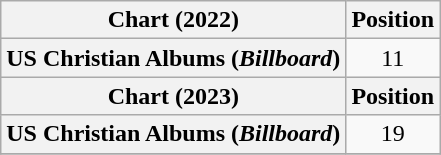<table class="wikitable plainrowheaders" style="text-align:center">
<tr>
<th scope="col">Chart (2022)</th>
<th scope="col">Position</th>
</tr>
<tr>
<th scope="row">US Christian Albums (<em>Billboard</em>)</th>
<td>11</td>
</tr>
<tr>
<th scope="col">Chart (2023)</th>
<th scope="col">Position</th>
</tr>
<tr>
<th scope="row">US Christian Albums (<em>Billboard</em>)</th>
<td>19</td>
</tr>
<tr>
</tr>
</table>
